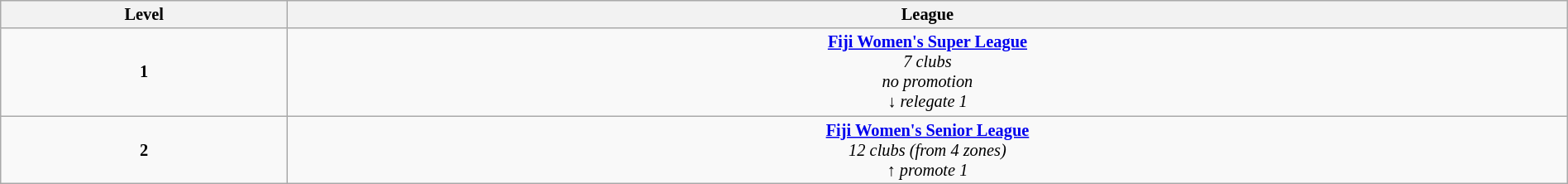<table class="wikitable" style="text-align: center; font-size: 85%;" width="100%;">
<tr>
<th>Level</th>
<th>League</th>
</tr>
<tr>
<td><strong>1</strong></td>
<td colspan="2"><strong><a href='#'>Fiji Women's Super League</a></strong><br><em>7 clubs<br>no promotion</em><br>↓ <em>relegate 1</em></td>
</tr>
<tr>
<td rowspan="3"><strong>2</strong></td>
<td colspan="2"><strong><a href='#'>Fiji Women's Senior League</a></strong><br><em>12 clubs (from 4 zones)</em><br>↑ <em>promote 1</em></td>
</tr>
</table>
